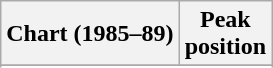<table class="wikitable sortable">
<tr>
<th>Chart (1985–89)</th>
<th>Peak<br>position</th>
</tr>
<tr>
</tr>
<tr>
</tr>
</table>
